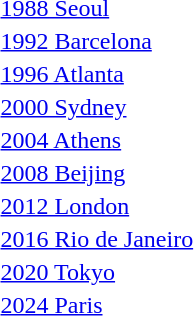<table>
<tr>
<td><a href='#'>1988 Seoul</a><br></td>
<td></td>
<td></td>
<td></td>
</tr>
<tr valign="top">
<td><a href='#'>1992 Barcelona</a><br></td>
<td></td>
<td></td>
<td></td>
</tr>
<tr>
<td><a href='#'>1996 Atlanta</a><br></td>
<td></td>
<td></td>
<td></td>
</tr>
<tr>
<td><a href='#'>2000 Sydney</a><br></td>
<td></td>
<td></td>
<td></td>
</tr>
<tr>
<td><a href='#'>2004 Athens</a><br></td>
<td></td>
<td></td>
<td></td>
</tr>
<tr>
<td><a href='#'>2008 Beijing</a><br></td>
<td></td>
<td></td>
<td></td>
</tr>
<tr>
<td><a href='#'>2012 London</a><br></td>
<td></td>
<td></td>
<td></td>
</tr>
<tr>
<td><a href='#'>2016 Rio de Janeiro</a><br></td>
<td></td>
<td></td>
<td></td>
</tr>
<tr>
<td><a href='#'>2020 Tokyo</a><br></td>
<td></td>
<td></td>
<td></td>
</tr>
<tr>
<td><a href='#'>2024 Paris</a><br></td>
<td></td>
<td></td>
<td></td>
</tr>
<tr>
</tr>
</table>
